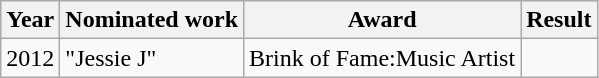<table class="wikitable">
<tr>
<th>Year</th>
<th>Nominated work</th>
<th>Award</th>
<th>Result</th>
</tr>
<tr>
<td>2012</td>
<td>"Jessie J"</td>
<td>Brink of Fame:Music Artist</td>
<td></td>
</tr>
</table>
